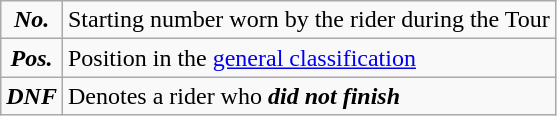<table class="wikitable">
<tr>
<td align=center><strong><em>No.</em></strong></td>
<td>Starting number worn by the rider during the Tour</td>
</tr>
<tr>
<td align=center><strong><em>Pos.</em></strong></td>
<td>Position in the <a href='#'>general classification</a></td>
</tr>
<tr>
<td align=center><strong><em>DNF</em></strong></td>
<td>Denotes a rider who <strong><em>did not finish</em></strong></td>
</tr>
</table>
